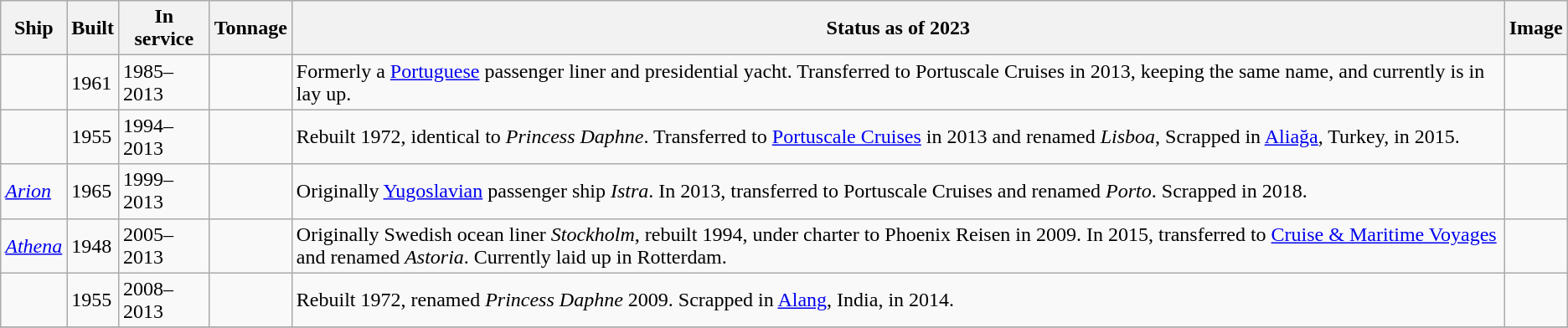<table class="wikitable">
<tr>
<th>Ship</th>
<th>Built</th>
<th>In service</th>
<th>Tonnage</th>
<th>Status as of 2023</th>
<th>Image</th>
</tr>
<tr>
<td></td>
<td>1961</td>
<td>1985–2013</td>
<td align="Center"></td>
<td>Formerly a <a href='#'>Portuguese</a> passenger liner and presidential yacht. Transferred to Portuscale Cruises in 2013, keeping the same name, and currently is in lay up.</td>
<td></td>
</tr>
<tr>
<td></td>
<td>1955</td>
<td>1994–2013</td>
<td align="Center"></td>
<td>Rebuilt 1972, identical to <em>Princess Daphne</em>. Transferred to <a href='#'>Portuscale Cruises</a> in 2013 and renamed <em>Lisboa</em>, Scrapped in <a href='#'>Aliağa</a>, Turkey, in 2015.</td>
<td></td>
</tr>
<tr>
<td><em><a href='#'>Arion</a></em></td>
<td>1965</td>
<td>1999–2013</td>
<td align="Center"></td>
<td>Originally <a href='#'>Yugoslavian</a> passenger ship <em>Istra</em>. In 2013, transferred to Portuscale Cruises and renamed <em>Porto</em>. Scrapped in 2018.</td>
<td></td>
</tr>
<tr>
<td><em><a href='#'>Athena</a></em></td>
<td>1948</td>
<td>2005–2013</td>
<td align="Center"></td>
<td>Originally Swedish ocean liner <em>Stockholm</em>, rebuilt 1994, under charter to Phoenix Reisen in 2009. In 2015, transferred to <a href='#'>Cruise & Maritime Voyages</a> and renamed <em>Astoria</em>. Currently laid up in Rotterdam.</td>
<td></td>
</tr>
<tr>
<td></td>
<td>1955</td>
<td>2008–2013</td>
<td align="Center"></td>
<td>Rebuilt 1972, renamed <em>Princess Daphne</em> 2009. Scrapped in <a href='#'>Alang</a>, India, in 2014.</td>
<td></td>
</tr>
<tr>
</tr>
</table>
